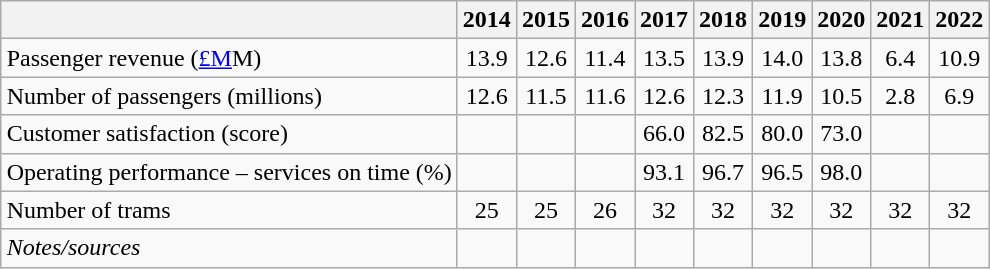<table class="wikitable" style="margin: auto">
<tr style="text-align:center;">
<th></th>
<th>2014</th>
<th>2015</th>
<th>2016</th>
<th>2017</th>
<th>2018</th>
<th>2019</th>
<th>2020</th>
<th>2021</th>
<th>2022</th>
</tr>
<tr>
<td>Passenger revenue (<a href='#'>£M</a>M)</td>
<td align=center>13.9</td>
<td align=center>12.6</td>
<td align=center>11.4</td>
<td align=center>13.5</td>
<td align=center>13.9</td>
<td align=center>14.0</td>
<td align=center>13.8</td>
<td align=center>6.4</td>
<td align=center>10.9</td>
</tr>
<tr>
<td>Number of passengers (millions)</td>
<td align=center>12.6</td>
<td align=center>11.5</td>
<td align=center>11.6</td>
<td align=center>12.6</td>
<td align=center>12.3</td>
<td align=center>11.9</td>
<td align=center>10.5</td>
<td align=center>2.8</td>
<td align=center>6.9</td>
</tr>
<tr>
<td>Customer satisfaction (score)</td>
<td align=center></td>
<td align=center></td>
<td align=center></td>
<td align=center>66.0</td>
<td align=center>82.5</td>
<td align=center>80.0</td>
<td align=center>73.0</td>
<td align=center></td>
<td align=center></td>
</tr>
<tr>
<td>Operating performance – services on time (%)</td>
<td align=center></td>
<td align=center></td>
<td align=center></td>
<td align=center>93.1</td>
<td align=center>96.7</td>
<td align=center>96.5</td>
<td align=center>98.0</td>
<td align=center></td>
<td align=center></td>
</tr>
<tr>
<td>Number of trams</td>
<td align=center>25</td>
<td align=center>25</td>
<td align=center>26</td>
<td align=center>32</td>
<td align=center>32</td>
<td align=center>32</td>
<td align=center>32</td>
<td align=center>32</td>
<td align=center>32</td>
</tr>
<tr>
<td><em>Notes/sources</em></td>
<td align="center"></td>
<td align="center"></td>
<td align="center"></td>
<td align="center"></td>
<td align="center"></td>
<td align="center"></td>
<td align="center"></td>
<td align=center></td>
<td align=center></td>
</tr>
</table>
